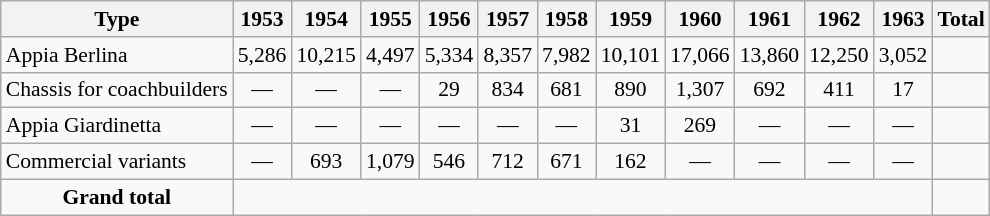<table class="wikitable" style="font-size:90%; text-align:center;">
<tr>
<th>Type</th>
<th>1953</th>
<th>1954</th>
<th>1955</th>
<th>1956</th>
<th>1957</th>
<th>1958</th>
<th>1959</th>
<th>1960</th>
<th>1961</th>
<th>1962</th>
<th>1963</th>
<th>Total</th>
</tr>
<tr>
<td style="text-align:left;">Appia Berlina</td>
<td>5,286</td>
<td>10,215</td>
<td>4,497</td>
<td>5,334</td>
<td>8,357</td>
<td>7,982</td>
<td>10,101</td>
<td>17,066</td>
<td>13,860</td>
<td>12,250</td>
<td>3,052</td>
<td></td>
</tr>
<tr>
<td style="text-align:left;">Chassis for coachbuilders</td>
<td>—</td>
<td>—</td>
<td>—</td>
<td>29</td>
<td>834</td>
<td>681</td>
<td>890</td>
<td>1,307</td>
<td>692</td>
<td>411</td>
<td>17</td>
<td></td>
</tr>
<tr>
<td style="text-align:left;">Appia Giardinetta</td>
<td>—</td>
<td>—</td>
<td>—</td>
<td>—</td>
<td>—</td>
<td>—</td>
<td>31</td>
<td>269</td>
<td>—</td>
<td>—</td>
<td>—</td>
<td></td>
</tr>
<tr>
<td style="text-align:left;">Commercial variants</td>
<td>—</td>
<td>693</td>
<td>1,079</td>
<td>546</td>
<td>712</td>
<td>671</td>
<td>162</td>
<td>—</td>
<td>—</td>
<td>—</td>
<td>—</td>
<td></td>
</tr>
<tr>
<td><strong>Grand total</strong></td>
<td colspan=11></td>
<td style="text-align:right;"></td>
</tr>
</table>
